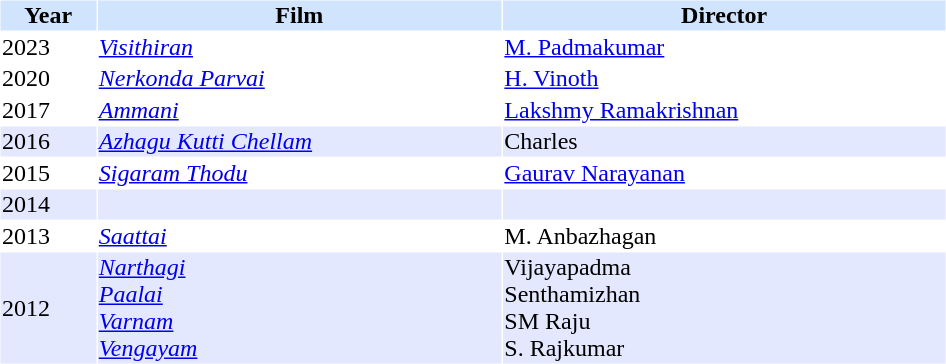<table cellspacing="1" cellpadding="1" border="0" width="50%">
<tr bgcolor="#d1e4fd">
<th>Year</th>
<th>Film</th>
<th>Director</th>
</tr>
<tr>
<td>2023</td>
<td><em><a href='#'>Visithiran</a></em></td>
<td><a href='#'>M. Padmakumar</a></td>
</tr>
<tr>
<td>2020</td>
<td><em><a href='#'>Nerkonda Parvai</a></em></td>
<td><a href='#'>H. Vinoth</a></td>
</tr>
<tr>
<td>2017</td>
<td><em><a href='#'>Ammani</a></em></td>
<td><a href='#'>Lakshmy Ramakrishnan</a></td>
</tr>
<tr bgcolor="#e4e8ff">
<td>2016</td>
<td><em><a href='#'>Azhagu Kutti Chellam</a></em></td>
<td>Charles</td>
</tr>
<tr>
<td>2015</td>
<td><em><a href='#'>Sigaram Thodu</a></em></td>
<td><a href='#'>Gaurav Narayanan</a></td>
</tr>
<tr bgcolor="#e4e8ff">
<td>2014</td>
<td></td>
<td></td>
</tr>
<tr>
<td>2013</td>
<td><em><a href='#'>Saattai</a></em></td>
<td>M. Anbazhagan</td>
</tr>
<tr bgcolor="#e4e8ff">
<td>2012</td>
<td><em><a href='#'>Narthagi</a></em><br><em><a href='#'>Paalai</a></em><br><em><a href='#'>Varnam</a></em><br><em><a href='#'>Vengayam</a></em></td>
<td>Vijayapadma<br>Senthamizhan<br>SM Raju<br>S. Rajkumar</td>
</tr>
</table>
